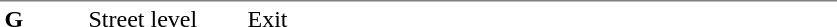<table table border=0 cellspacing=0 cellpadding=3>
<tr>
<td style="border-top:solid 1px gray;" width=50 valign=top><strong>G</strong></td>
<td style="border-top:solid 1px gray;" width=100 valign=top>Street level</td>
<td style="border-top:solid 1px gray;" width=390 valign=top>Exit</td>
</tr>
</table>
